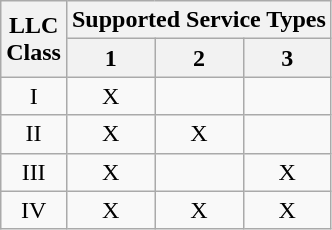<table class="wikitable">
<tr>
<th rowspan="2">LLC<br>Class</th>
<th colspan="3">Supported Service Types</th>
</tr>
<tr>
<th style="text-align:center;">1</th>
<th style="text-align:center;">2</th>
<th style="text-align:center;">3</th>
</tr>
<tr>
<td style="text-align:center;">I</td>
<td style="text-align:center;">X</td>
<td></td>
<td></td>
</tr>
<tr>
<td style="text-align:center;">II</td>
<td style="text-align:center;">X</td>
<td style="text-align:center;">X</td>
<td></td>
</tr>
<tr>
<td style="text-align:center;">III</td>
<td style="text-align:center;">X</td>
<td></td>
<td style="text-align:center;">X</td>
</tr>
<tr>
<td style="text-align:center;">IV</td>
<td style="text-align:center;">X</td>
<td style="text-align:center;">X</td>
<td style="text-align:center;">X</td>
</tr>
</table>
